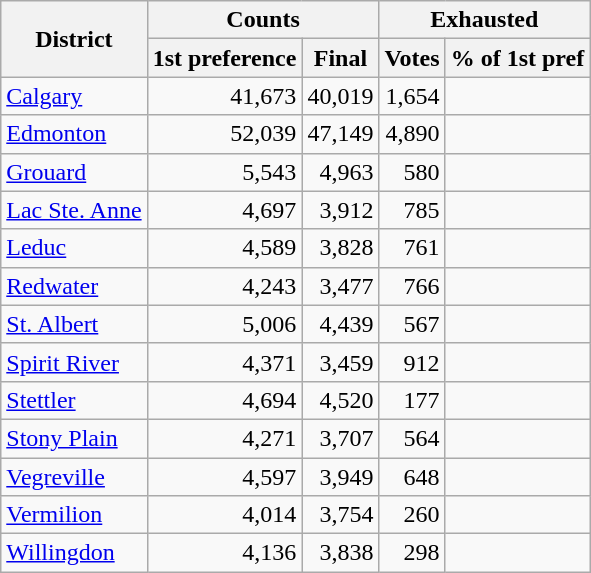<table class="wikitable" style="text-align:right;">
<tr>
<th rowspan="2">District</th>
<th colspan="2">Counts</th>
<th colspan="3">Exhausted</th>
</tr>
<tr>
<th>1st preference</th>
<th>Final</th>
<th>Votes</th>
<th colspan="2">% of 1st pref</th>
</tr>
<tr>
<td style="text-align:left;"><a href='#'>Calgary</a></td>
<td>41,673</td>
<td>40,019</td>
<td>1,654</td>
<td></td>
</tr>
<tr>
<td style="text-align:left;"><a href='#'>Edmonton</a></td>
<td>52,039</td>
<td>47,149</td>
<td>4,890</td>
<td></td>
</tr>
<tr>
<td style="text-align:left;"><a href='#'>Grouard</a></td>
<td>5,543</td>
<td>4,963</td>
<td>580</td>
<td></td>
</tr>
<tr>
<td style="text-align:left;"><a href='#'>Lac Ste. Anne</a></td>
<td>4,697</td>
<td>3,912</td>
<td>785</td>
<td></td>
</tr>
<tr>
<td style="text-align:left;"><a href='#'>Leduc</a></td>
<td>4,589</td>
<td>3,828</td>
<td>761</td>
<td></td>
</tr>
<tr>
<td style="text-align:left;"><a href='#'>Redwater</a></td>
<td>4,243</td>
<td>3,477</td>
<td>766</td>
<td></td>
</tr>
<tr>
<td style="text-align:left;"><a href='#'>St. Albert</a></td>
<td>5,006</td>
<td>4,439</td>
<td>567</td>
<td></td>
</tr>
<tr>
<td style="text-align:left;"><a href='#'>Spirit River</a></td>
<td>4,371</td>
<td>3,459</td>
<td>912</td>
<td></td>
</tr>
<tr>
<td style="text-align:left;"><a href='#'>Stettler</a></td>
<td>4,694</td>
<td>4,520</td>
<td>177</td>
<td></td>
</tr>
<tr>
<td style="text-align:left;"><a href='#'>Stony Plain</a></td>
<td>4,271</td>
<td>3,707</td>
<td>564</td>
<td></td>
</tr>
<tr>
<td style="text-align:left;"><a href='#'>Vegreville</a></td>
<td>4,597</td>
<td>3,949</td>
<td>648</td>
<td></td>
</tr>
<tr>
<td style="text-align:left;"><a href='#'>Vermilion</a></td>
<td>4,014</td>
<td>3,754</td>
<td>260</td>
<td></td>
</tr>
<tr>
<td style="text-align:left;"><a href='#'>Willingdon</a></td>
<td>4,136</td>
<td>3,838</td>
<td>298</td>
<td></td>
</tr>
</table>
